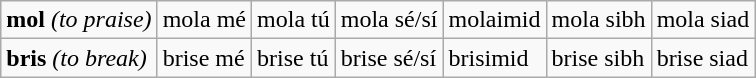<table class="wikitable">
<tr>
<td><strong>mol</strong> <em>(to praise)</em></td>
<td>mola mé</td>
<td>mola tú</td>
<td>mola sé/sí</td>
<td>molaimid</td>
<td>mola sibh</td>
<td>mola siad</td>
</tr>
<tr>
<td><strong>bris</strong> <em>(to break)</em></td>
<td>brise mé</td>
<td>brise tú</td>
<td>brise sé/sí</td>
<td>brisimid</td>
<td>brise sibh</td>
<td>brise siad</td>
</tr>
</table>
